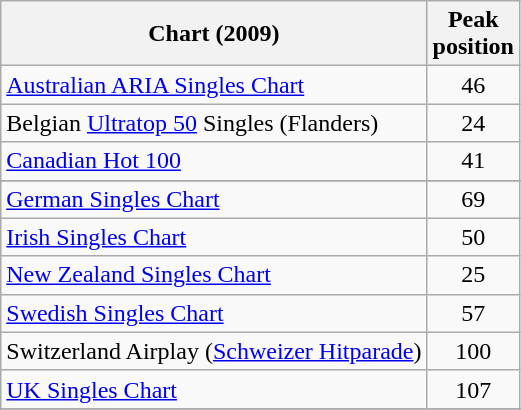<table class="wikitable sortable">
<tr>
<th>Chart (2009)</th>
<th>Peak<br>position</th>
</tr>
<tr>
<td><a href='#'>Australian ARIA Singles Chart</a></td>
<td align="center">46</td>
</tr>
<tr>
<td>Belgian <a href='#'>Ultratop 50</a> Singles (Flanders)</td>
<td align="center">24</td>
</tr>
<tr>
<td><a href='#'>Canadian Hot 100</a></td>
<td align="center">41</td>
</tr>
<tr>
</tr>
<tr>
<td><a href='#'>German Singles Chart</a></td>
<td align="center">69</td>
</tr>
<tr>
<td><a href='#'>Irish Singles Chart</a></td>
<td align="center">50</td>
</tr>
<tr>
<td><a href='#'>New Zealand Singles Chart</a></td>
<td align="center">25</td>
</tr>
<tr>
<td><a href='#'>Swedish Singles Chart</a></td>
<td align="center">57</td>
</tr>
<tr>
<td>Switzerland Airplay (<a href='#'>Schweizer Hitparade</a>)</td>
<td align="center">100</td>
</tr>
<tr>
<td><a href='#'>UK Singles Chart</a></td>
<td align="center">107</td>
</tr>
<tr>
</tr>
<tr>
</tr>
<tr>
</tr>
<tr>
</tr>
<tr>
</tr>
</table>
